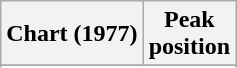<table class="wikitable sortable plainrowheaders" style="text-align:center">
<tr>
<th scope="col">Chart (1977)</th>
<th scope="col">Peak<br>position</th>
</tr>
<tr>
</tr>
<tr>
</tr>
</table>
